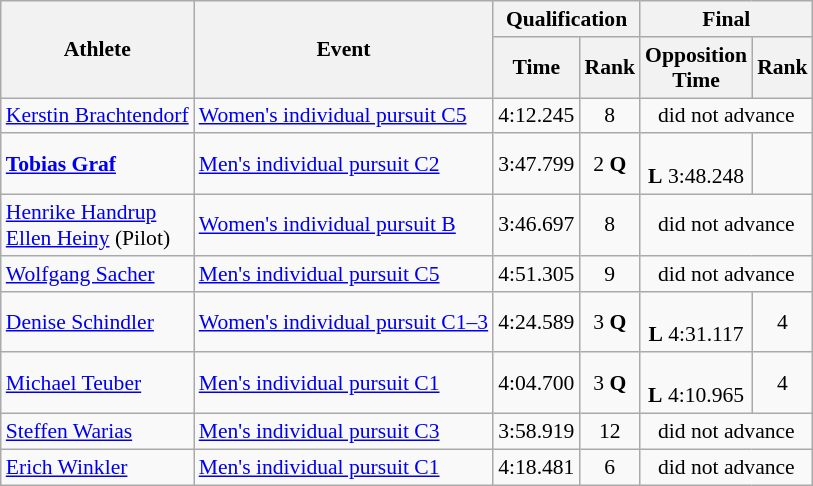<table class=wikitable style="font-size:90%">
<tr>
<th rowspan="2">Athlete</th>
<th rowspan="2">Event</th>
<th colspan="2">Qualification</th>
<th colspan="2">Final</th>
</tr>
<tr>
<th>Time</th>
<th>Rank</th>
<th>Opposition<br>Time</th>
<th>Rank</th>
</tr>
<tr>
<td><a href='#'>Kerstin Brachtendorf</a></td>
<td><a href='#'>Women's individual pursuit C5</a></td>
<td align="center">4:12.245</td>
<td align="center">8</td>
<td align="center" colspan=2>did not advance</td>
</tr>
<tr>
<td><strong><a href='#'>Tobias Graf</a></strong></td>
<td><a href='#'>Men's individual pursuit C2</a></td>
<td align="center">3:47.799</td>
<td align="center">2 <strong>Q</strong></td>
<td align="center"><br><strong>L</strong> 3:48.248</td>
<td align="center"></td>
</tr>
<tr>
<td><a href='#'>Henrike Handrup</a><br><a href='#'>Ellen Heiny</a> (Pilot)</td>
<td><a href='#'>Women's individual pursuit B</a></td>
<td align="center">3:46.697</td>
<td align="center">8</td>
<td align="center" colspan="2">did not advance</td>
</tr>
<tr>
<td><a href='#'>Wolfgang Sacher</a></td>
<td><a href='#'>Men's individual pursuit C5</a></td>
<td align="center">4:51.305</td>
<td align="center">9</td>
<td align="center" colspan=2>did not advance</td>
</tr>
<tr>
<td><a href='#'>Denise Schindler</a></td>
<td><a href='#'>Women's individual pursuit C1–3</a></td>
<td align="center">4:24.589</td>
<td align="center">3 <strong>Q</strong></td>
<td align="center"><br><strong>L</strong> 4:31.117</td>
<td align="center">4</td>
</tr>
<tr>
<td><a href='#'>Michael Teuber</a></td>
<td><a href='#'>Men's individual pursuit C1</a></td>
<td align="center">4:04.700</td>
<td align="center">3 <strong>Q</strong></td>
<td align="center"><br><strong>L</strong> 4:10.965</td>
<td align="center">4</td>
</tr>
<tr>
<td><a href='#'>Steffen Warias</a></td>
<td><a href='#'>Men's individual pursuit C3</a></td>
<td align="center">3:58.919</td>
<td align="center">12</td>
<td align="center" colspan=2>did not advance</td>
</tr>
<tr>
<td><a href='#'>Erich Winkler</a></td>
<td><a href='#'>Men's individual pursuit C1</a></td>
<td align="center">4:18.481</td>
<td align="center">6</td>
<td align="center" colspan=2>did not advance</td>
</tr>
</table>
